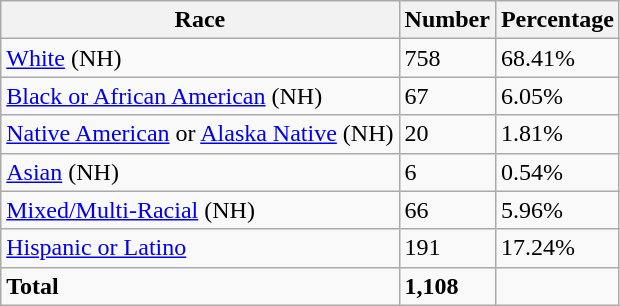<table class="wikitable">
<tr>
<th>Race</th>
<th>Number</th>
<th>Percentage</th>
</tr>
<tr>
<td><a href='#'>White</a> (NH)</td>
<td>758</td>
<td>68.41%</td>
</tr>
<tr>
<td><a href='#'>Black or African American</a> (NH)</td>
<td>67</td>
<td>6.05%</td>
</tr>
<tr>
<td><a href='#'>Native American</a> or <a href='#'>Alaska Native</a> (NH)</td>
<td>20</td>
<td>1.81%</td>
</tr>
<tr>
<td><a href='#'>Asian</a> (NH)</td>
<td>6</td>
<td>0.54%</td>
</tr>
<tr>
<td><a href='#'>Mixed/Multi-Racial</a> (NH)</td>
<td>66</td>
<td>5.96%</td>
</tr>
<tr>
<td><a href='#'>Hispanic or Latino</a></td>
<td>191</td>
<td>17.24%</td>
</tr>
<tr>
<td><strong>Total</strong></td>
<td><strong>1,108</strong></td>
<td></td>
</tr>
</table>
